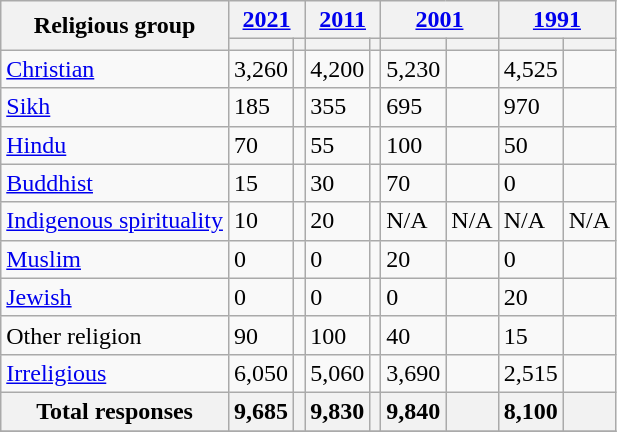<table class="wikitable collapsible sortable">
<tr>
<th rowspan="2">Religious group</th>
<th colspan="2"><a href='#'>2021</a></th>
<th colspan="2"><a href='#'>2011</a></th>
<th colspan="2"><a href='#'>2001</a></th>
<th colspan="2"><a href='#'>1991</a></th>
</tr>
<tr>
<th><a href='#'></a></th>
<th></th>
<th></th>
<th></th>
<th></th>
<th></th>
<th></th>
<th></th>
</tr>
<tr>
<td><a href='#'>Christian</a></td>
<td>3,260</td>
<td></td>
<td>4,200</td>
<td></td>
<td>5,230</td>
<td></td>
<td>4,525</td>
<td></td>
</tr>
<tr>
<td><a href='#'>Sikh</a></td>
<td>185</td>
<td></td>
<td>355</td>
<td></td>
<td>695</td>
<td></td>
<td>970</td>
<td></td>
</tr>
<tr>
<td><a href='#'>Hindu</a></td>
<td>70</td>
<td></td>
<td>55</td>
<td></td>
<td>100</td>
<td></td>
<td>50</td>
<td></td>
</tr>
<tr>
<td><a href='#'>Buddhist</a></td>
<td>15</td>
<td></td>
<td>30</td>
<td></td>
<td>70</td>
<td></td>
<td>0</td>
<td></td>
</tr>
<tr>
<td><a href='#'>Indigenous spirituality</a></td>
<td>10</td>
<td></td>
<td>20</td>
<td></td>
<td>N/A</td>
<td>N/A</td>
<td>N/A</td>
<td>N/A</td>
</tr>
<tr>
<td><a href='#'>Muslim</a></td>
<td>0</td>
<td></td>
<td>0</td>
<td></td>
<td>20</td>
<td></td>
<td>0</td>
<td></td>
</tr>
<tr>
<td><a href='#'>Jewish</a></td>
<td>0</td>
<td></td>
<td>0</td>
<td></td>
<td>0</td>
<td></td>
<td>20</td>
<td></td>
</tr>
<tr>
<td>Other religion</td>
<td>90</td>
<td></td>
<td>100</td>
<td></td>
<td>40</td>
<td></td>
<td>15</td>
<td></td>
</tr>
<tr>
<td><a href='#'>Irreligious</a></td>
<td>6,050</td>
<td></td>
<td>5,060</td>
<td></td>
<td>3,690</td>
<td></td>
<td>2,515</td>
<td></td>
</tr>
<tr class="sortbottom">
<th>Total responses</th>
<th>9,685</th>
<th></th>
<th>9,830</th>
<th></th>
<th>9,840</th>
<th></th>
<th>8,100</th>
<th></th>
</tr>
<tr>
</tr>
</table>
